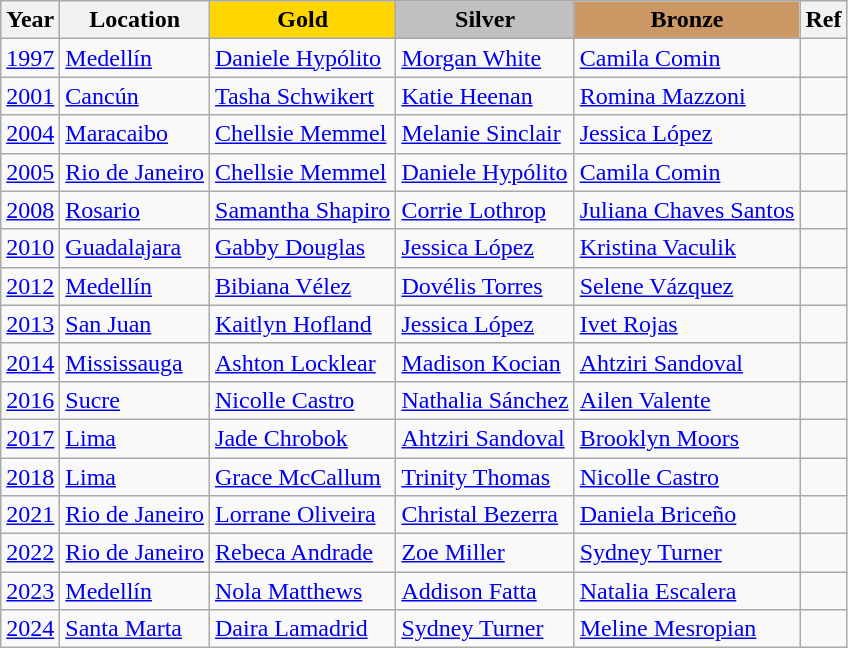<table class="wikitable">
<tr>
<th>Year</th>
<th>Location</th>
<th style="background-color:gold;">Gold</th>
<th style="background-color:silver;">Silver</th>
<th style="background-color:#cc9966;">Bronze</th>
<th>Ref</th>
</tr>
<tr>
<td><a href='#'>1997</a></td>
<td> <a href='#'>Medellín</a></td>
<td> <a href='#'>Daniele Hypólito</a></td>
<td> <a href='#'>Morgan White</a></td>
<td> <a href='#'>Camila Comin</a></td>
<td></td>
</tr>
<tr>
<td><a href='#'>2001</a></td>
<td> <a href='#'>Cancún</a></td>
<td> <a href='#'>Tasha Schwikert</a></td>
<td> <a href='#'>Katie Heenan</a></td>
<td> <a href='#'>Romina Mazzoni</a></td>
<td></td>
</tr>
<tr>
<td><a href='#'>2004</a></td>
<td> <a href='#'>Maracaibo</a></td>
<td> <a href='#'>Chellsie Memmel</a></td>
<td> <a href='#'>Melanie Sinclair</a></td>
<td> <a href='#'>Jessica López</a></td>
</tr>
<tr>
<td><a href='#'>2005</a></td>
<td> <a href='#'>Rio de Janeiro</a></td>
<td> <a href='#'>Chellsie Memmel</a></td>
<td> <a href='#'>Daniele Hypólito</a></td>
<td> <a href='#'>Camila Comin</a></td>
<td></td>
</tr>
<tr>
<td><a href='#'>2008</a></td>
<td> <a href='#'>Rosario</a></td>
<td> <a href='#'>Samantha Shapiro</a></td>
<td> <a href='#'>Corrie Lothrop</a></td>
<td> <a href='#'>Juliana Chaves Santos</a></td>
<td></td>
</tr>
<tr>
<td><a href='#'>2010</a></td>
<td> <a href='#'>Guadalajara</a></td>
<td> <a href='#'>Gabby Douglas</a></td>
<td> <a href='#'>Jessica López</a></td>
<td> <a href='#'>Kristina Vaculik</a></td>
<td></td>
</tr>
<tr>
<td><a href='#'>2012</a></td>
<td> <a href='#'>Medellín</a></td>
<td> <a href='#'>Bibiana Vélez</a></td>
<td> <a href='#'>Dovélis Torres</a></td>
<td> <a href='#'>Selene Vázquez</a></td>
<td></td>
</tr>
<tr>
<td><a href='#'>2013</a></td>
<td> <a href='#'>San Juan</a></td>
<td> <a href='#'>Kaitlyn Hofland</a></td>
<td> <a href='#'>Jessica López</a></td>
<td> <a href='#'>Ivet Rojas</a></td>
<td></td>
</tr>
<tr>
<td><a href='#'>2014</a></td>
<td> <a href='#'>Mississauga</a></td>
<td> <a href='#'>Ashton Locklear</a></td>
<td> <a href='#'>Madison Kocian</a></td>
<td> <a href='#'>Ahtziri Sandoval</a></td>
<td></td>
</tr>
<tr>
<td><a href='#'>2016</a></td>
<td> <a href='#'>Sucre</a></td>
<td> <a href='#'>Nicolle Castro</a></td>
<td> <a href='#'>Nathalia Sánchez</a></td>
<td> <a href='#'>Ailen Valente</a></td>
<td></td>
</tr>
<tr>
<td><a href='#'>2017</a></td>
<td> <a href='#'>Lima</a></td>
<td> <a href='#'>Jade Chrobok</a></td>
<td> <a href='#'>Ahtziri Sandoval</a></td>
<td> <a href='#'>Brooklyn Moors</a></td>
<td></td>
</tr>
<tr>
<td><a href='#'>2018</a></td>
<td> <a href='#'>Lima</a></td>
<td> <a href='#'>Grace McCallum</a></td>
<td> <a href='#'>Trinity Thomas</a></td>
<td> <a href='#'>Nicolle Castro</a></td>
<td></td>
</tr>
<tr>
<td><a href='#'>2021</a></td>
<td> <a href='#'>Rio de Janeiro</a></td>
<td> <a href='#'>Lorrane Oliveira</a></td>
<td> <a href='#'>Christal Bezerra</a></td>
<td> <a href='#'>Daniela Briceño</a></td>
<td></td>
</tr>
<tr>
<td><a href='#'>2022</a></td>
<td> <a href='#'>Rio de Janeiro</a></td>
<td> <a href='#'>Rebeca Andrade</a></td>
<td> <a href='#'>Zoe Miller</a></td>
<td> <a href='#'>Sydney Turner</a></td>
<td></td>
</tr>
<tr>
<td><a href='#'>2023</a></td>
<td> <a href='#'>Medellín</a></td>
<td> <a href='#'>Nola Matthews</a></td>
<td> <a href='#'>Addison Fatta</a></td>
<td> <a href='#'>Natalia Escalera</a></td>
<td></td>
</tr>
<tr>
<td><a href='#'>2024</a></td>
<td> <a href='#'>Santa Marta</a></td>
<td> <a href='#'>Daira Lamadrid</a></td>
<td> <a href='#'>Sydney Turner</a></td>
<td> <a href='#'>Meline Mesropian</a></td>
<td></td>
</tr>
</table>
